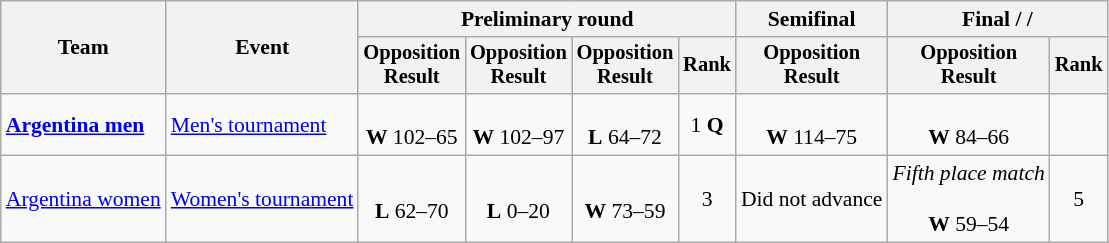<table class="wikitable" style="font-size:90%;text-align:center">
<tr>
<th rowspan=2>Team</th>
<th rowspan=2>Event</th>
<th colspan=4>Preliminary round</th>
<th>Semifinal</th>
<th colspan=2>Final /  / </th>
</tr>
<tr style=font-size:95%>
<th>Opposition<br>Result</th>
<th>Opposition<br>Result</th>
<th>Opposition<br>Result</th>
<th>Rank</th>
<th>Opposition<br>Result</th>
<th>Opposition<br>Result</th>
<th>Rank</th>
</tr>
<tr>
<td style="text-align:left"><strong><a href='#'>Argentina men</a></strong></td>
<td style="text-align:left"><a href='#'>Men's tournament</a></td>
<td><br><strong>W</strong> 102–65</td>
<td><br><strong>W</strong> 102–97</td>
<td><br><strong>L</strong> 64–72</td>
<td>1 <strong>Q</strong></td>
<td><br><strong>W</strong> 114–75</td>
<td><br><strong>W</strong> 84–66</td>
<td></td>
</tr>
<tr>
<td style="text-align:left"><a href='#'>Argentina women</a></td>
<td style="text-align:left"><a href='#'>Women's tournament</a></td>
<td><br><strong>L</strong> 62–70</td>
<td><br><strong>L</strong> 0–20</td>
<td><br><strong>W</strong> 73–59</td>
<td>3</td>
<td>Did not advance</td>
<td><em>Fifth place match</em><br><br><strong>W</strong> 59–54</td>
<td>5</td>
</tr>
</table>
